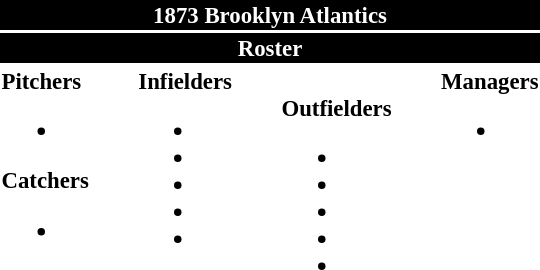<table class="toccolours" style="font-size: 95%;">
<tr>
<th colspan="10" style="background-color: black; color:white; text-align: center;">1873 Brooklyn Atlantics</th>
</tr>
<tr>
<td colspan="10" style="background-color:black; color: white; text-align: center;"><strong>Roster</strong></td>
</tr>
<tr>
<td valign="top"><strong>Pitchers</strong><br><ul><li></li></ul><strong>Catchers</strong><ul><li></li></ul></td>
<td width="25px"></td>
<td valign="top"><strong>Infielders</strong><br><ul><li></li><li></li><li></li><li></li><li></li></ul></td>
<td width="25px"></td>
<td valign="top"><br><strong>Outfielders</strong><ul><li></li><li></li><li></li><li></li><li></li></ul></td>
<td width="25px"></td>
<td valign="top"><strong>Managers</strong><br><ul><li></li></ul></td>
</tr>
</table>
